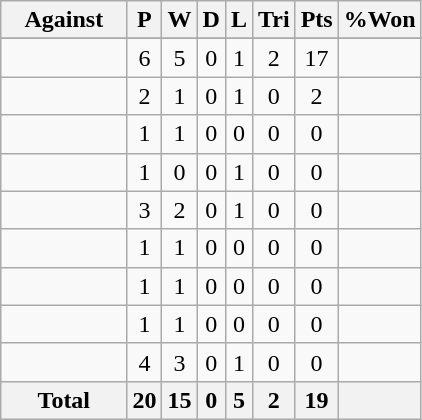<table class="wikitable sortable"  style="text-align:center; font-size:100%;">
<tr>
<th style="width:30%;">Against</th>
<th abbr="Played" style="width:15px;">P</th>
<th abbr="Won" style="width:10px;">W</th>
<th abbr="Drawn" style="width:10px;">D</th>
<th abbr="Lost" style="width:10px;">L</th>
<th abbr="Tries" style="width:15px;">Tri</th>
<th abbr="Points" style="width:18px;">Pts</th>
<th abbr="Won" style="width:18px;">%Won</th>
</tr>
<tr bgcolor="#d0ffd0" align="center">
</tr>
<tr>
<td align="left"></td>
<td>6</td>
<td>5</td>
<td>0</td>
<td>1</td>
<td>2</td>
<td>17</td>
<td></td>
</tr>
<tr>
<td align="left"></td>
<td>2</td>
<td>1</td>
<td>0</td>
<td>1</td>
<td>0</td>
<td>2</td>
<td></td>
</tr>
<tr>
<td align="left"></td>
<td>1</td>
<td>1</td>
<td>0</td>
<td>0</td>
<td>0</td>
<td>0</td>
<td></td>
</tr>
<tr>
<td align="left"></td>
<td>1</td>
<td>0</td>
<td>0</td>
<td>1</td>
<td>0</td>
<td>0</td>
<td></td>
</tr>
<tr>
<td align="left"></td>
<td>3</td>
<td>2</td>
<td>0</td>
<td>1</td>
<td>0</td>
<td>0</td>
<td></td>
</tr>
<tr>
<td align="left"></td>
<td>1</td>
<td>1</td>
<td>0</td>
<td>0</td>
<td>0</td>
<td>0</td>
<td></td>
</tr>
<tr>
<td align="left"></td>
<td>1</td>
<td>1</td>
<td>0</td>
<td>0</td>
<td>0</td>
<td>0</td>
<td></td>
</tr>
<tr>
<td align="left"></td>
<td>1</td>
<td>1</td>
<td>0</td>
<td>0</td>
<td>0</td>
<td>0</td>
<td></td>
</tr>
<tr>
<td align="left"></td>
<td>4</td>
<td>3</td>
<td>0</td>
<td>1</td>
<td>0</td>
<td>0</td>
<td></td>
</tr>
<tr>
<th>Total</th>
<th>20</th>
<th>15</th>
<th>0</th>
<th>5</th>
<th>2</th>
<th>19</th>
<th></th>
</tr>
</table>
